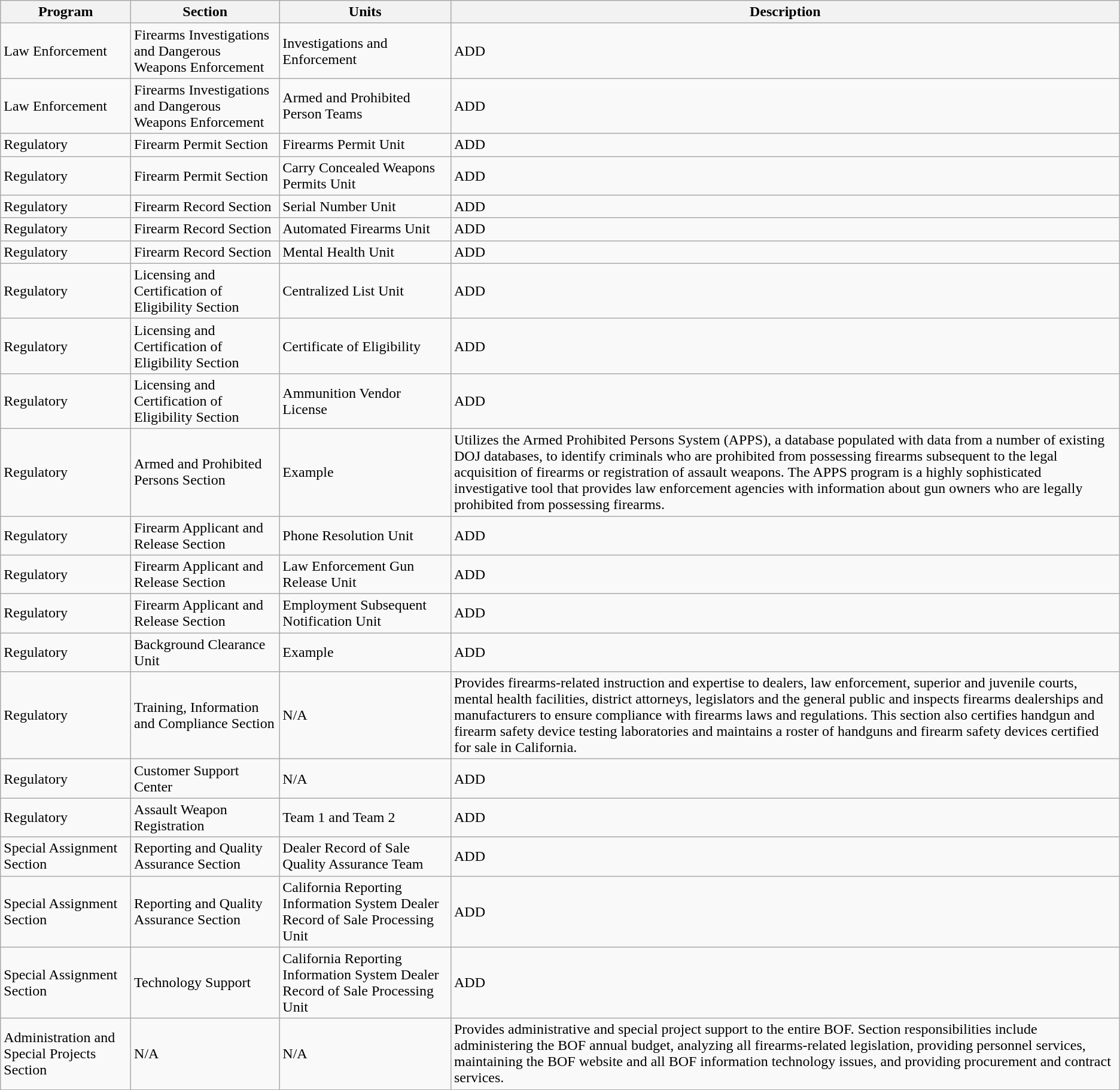<table class="wikitable sortable">
<tr>
<th>Program</th>
<th>Section</th>
<th>Units</th>
<th>Description</th>
</tr>
<tr>
<td>Law Enforcement</td>
<td>Firearms Investigations and Dangerous Weapons Enforcement</td>
<td>Investigations and Enforcement</td>
<td>ADD</td>
</tr>
<tr>
<td>Law Enforcement</td>
<td>Firearms Investigations and Dangerous Weapons Enforcement</td>
<td>Armed and Prohibited Person Teams</td>
<td>ADD</td>
</tr>
<tr>
<td>Regulatory</td>
<td>Firearm Permit Section</td>
<td>Firearms Permit Unit</td>
<td>ADD</td>
</tr>
<tr>
<td>Regulatory</td>
<td>Firearm Permit Section</td>
<td>Carry Concealed Weapons Permits Unit</td>
<td>ADD</td>
</tr>
<tr>
<td>Regulatory</td>
<td>Firearm Record Section</td>
<td>Serial Number Unit</td>
<td>ADD</td>
</tr>
<tr>
<td>Regulatory</td>
<td>Firearm Record Section</td>
<td>Automated Firearms Unit</td>
<td>ADD</td>
</tr>
<tr>
<td>Regulatory</td>
<td>Firearm Record Section</td>
<td>Mental Health Unit</td>
<td>ADD</td>
</tr>
<tr>
<td>Regulatory</td>
<td>Licensing and Certification of Eligibility Section</td>
<td>Centralized List Unit</td>
<td>ADD</td>
</tr>
<tr>
<td>Regulatory</td>
<td>Licensing and Certification of Eligibility Section</td>
<td>Certificate of Eligibility</td>
<td>ADD</td>
</tr>
<tr>
<td>Regulatory</td>
<td>Licensing and Certification of Eligibility Section</td>
<td>Ammunition Vendor License</td>
<td>ADD</td>
</tr>
<tr>
<td>Regulatory</td>
<td>Armed and Prohibited Persons Section</td>
<td>Example</td>
<td>Utilizes the Armed Prohibited Persons System (APPS), a database populated with data from a number of existing DOJ databases, to identify criminals who are prohibited from possessing firearms subsequent to the legal acquisition of firearms or registration of assault weapons. The APPS program is a highly sophisticated investigative tool that provides law enforcement agencies with information about gun owners who are legally prohibited from possessing firearms.</td>
</tr>
<tr>
<td>Regulatory</td>
<td>Firearm Applicant and Release Section</td>
<td>Phone Resolution Unit</td>
<td>ADD</td>
</tr>
<tr>
<td>Regulatory</td>
<td>Firearm Applicant and Release Section</td>
<td>Law Enforcement Gun Release Unit</td>
<td>ADD</td>
</tr>
<tr>
<td>Regulatory</td>
<td>Firearm Applicant and Release Section</td>
<td>Employment Subsequent Notification Unit</td>
<td>ADD</td>
</tr>
<tr>
<td>Regulatory</td>
<td>Background Clearance Unit</td>
<td>Example</td>
<td>ADD</td>
</tr>
<tr>
<td>Regulatory</td>
<td>Training, Information and Compliance Section</td>
<td>N/A</td>
<td>Provides firearms-related instruction and expertise to dealers, law enforcement, superior and juvenile courts, mental health facilities, district attorneys, legislators and the general public and inspects firearms dealerships and manufacturers to ensure compliance with firearms laws and regulations. This section also certifies handgun and firearm safety device testing laboratories and maintains a roster of handguns and firearm safety devices certified for sale in California.</td>
</tr>
<tr>
<td>Regulatory</td>
<td>Customer Support Center</td>
<td>N/A</td>
<td>ADD</td>
</tr>
<tr>
<td>Regulatory</td>
<td>Assault Weapon Registration</td>
<td>Team 1 and Team 2</td>
<td>ADD</td>
</tr>
<tr>
<td>Special Assignment Section</td>
<td>Reporting and Quality Assurance Section</td>
<td>Dealer Record of Sale Quality Assurance Team</td>
<td>ADD</td>
</tr>
<tr>
<td>Special Assignment Section</td>
<td>Reporting and Quality Assurance Section</td>
<td>California Reporting Information System Dealer Record of Sale Processing Unit</td>
<td>ADD</td>
</tr>
<tr>
<td>Special Assignment Section</td>
<td>Technology Support</td>
<td>California Reporting Information System Dealer Record of Sale Processing Unit</td>
<td>ADD</td>
</tr>
<tr>
<td>Administration and Special Projects Section</td>
<td>N/A</td>
<td>N/A</td>
<td>Provides administrative and special project support to the entire BOF. Section responsibilities include administering the BOF annual budget, analyzing all firearms-related legislation, providing personnel services, maintaining the BOF website and all BOF information technology issues, and providing procurement and contract services.</td>
</tr>
</table>
